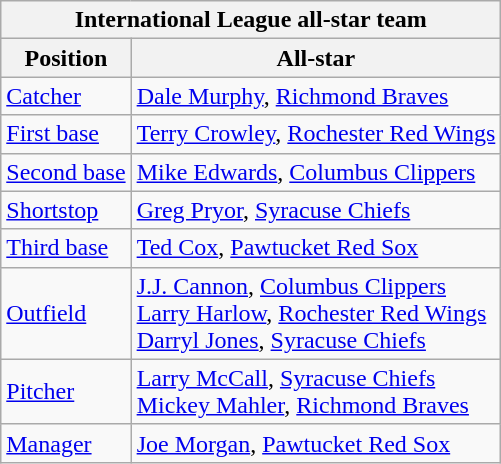<table class="wikitable">
<tr>
<th colspan="2">International League all-star team</th>
</tr>
<tr>
<th>Position</th>
<th>All-star</th>
</tr>
<tr>
<td><a href='#'>Catcher</a></td>
<td><a href='#'>Dale Murphy</a>, <a href='#'>Richmond Braves</a></td>
</tr>
<tr>
<td><a href='#'>First base</a></td>
<td><a href='#'>Terry Crowley</a>, <a href='#'>Rochester Red Wings</a></td>
</tr>
<tr>
<td><a href='#'>Second base</a></td>
<td><a href='#'>Mike Edwards</a>, <a href='#'>Columbus Clippers</a></td>
</tr>
<tr>
<td><a href='#'>Shortstop</a></td>
<td><a href='#'>Greg Pryor</a>, <a href='#'>Syracuse Chiefs</a></td>
</tr>
<tr>
<td><a href='#'>Third base</a></td>
<td><a href='#'>Ted Cox</a>, <a href='#'>Pawtucket Red Sox</a></td>
</tr>
<tr>
<td><a href='#'>Outfield</a></td>
<td><a href='#'>J.J. Cannon</a>, <a href='#'>Columbus Clippers</a> <br> <a href='#'>Larry Harlow</a>, <a href='#'>Rochester Red Wings</a> <br> <a href='#'>Darryl Jones</a>, <a href='#'>Syracuse Chiefs</a></td>
</tr>
<tr>
<td><a href='#'>Pitcher</a></td>
<td><a href='#'>Larry McCall</a>, <a href='#'>Syracuse Chiefs</a> <br> <a href='#'>Mickey Mahler</a>, <a href='#'>Richmond Braves</a></td>
</tr>
<tr>
<td><a href='#'>Manager</a></td>
<td><a href='#'>Joe Morgan</a>, <a href='#'>Pawtucket Red Sox</a></td>
</tr>
</table>
